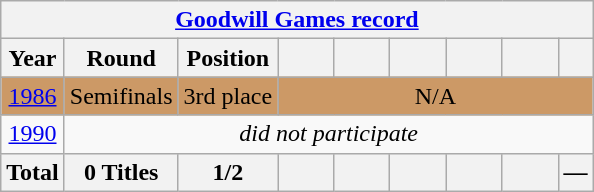<table class="wikitable" style="text-align: center;">
<tr>
<th colspan=9><a href='#'>Goodwill Games record</a></th>
</tr>
<tr>
<th>Year</th>
<th>Round</th>
<th>Position</th>
<th width=30></th>
<th width=30></th>
<th width=30></th>
<th width=30></th>
<th width=30></th>
<th></th>
</tr>
<tr bgcolor=#cc9966>
<td> <a href='#'>1986</a></td>
<td>Semifinals</td>
<td>3rd place</td>
<td colspan=6>N/A</td>
</tr>
<tr>
<td> <a href='#'>1990</a></td>
<td colspan=8><em>did not participate</em></td>
</tr>
<tr>
<th>Total</th>
<th>0 Titles</th>
<th>1/2</th>
<th></th>
<th></th>
<th></th>
<th></th>
<th></th>
<th>—</th>
</tr>
</table>
